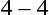<table style="text-align:center">
<tr>
<th width=200></th>
<th width=100></th>
<th width=200></th>
</tr>
<tr>
<td align=right><strong></strong></td>
<td>4 – 4</td>
<td align=left><strong></strong></td>
</tr>
</table>
